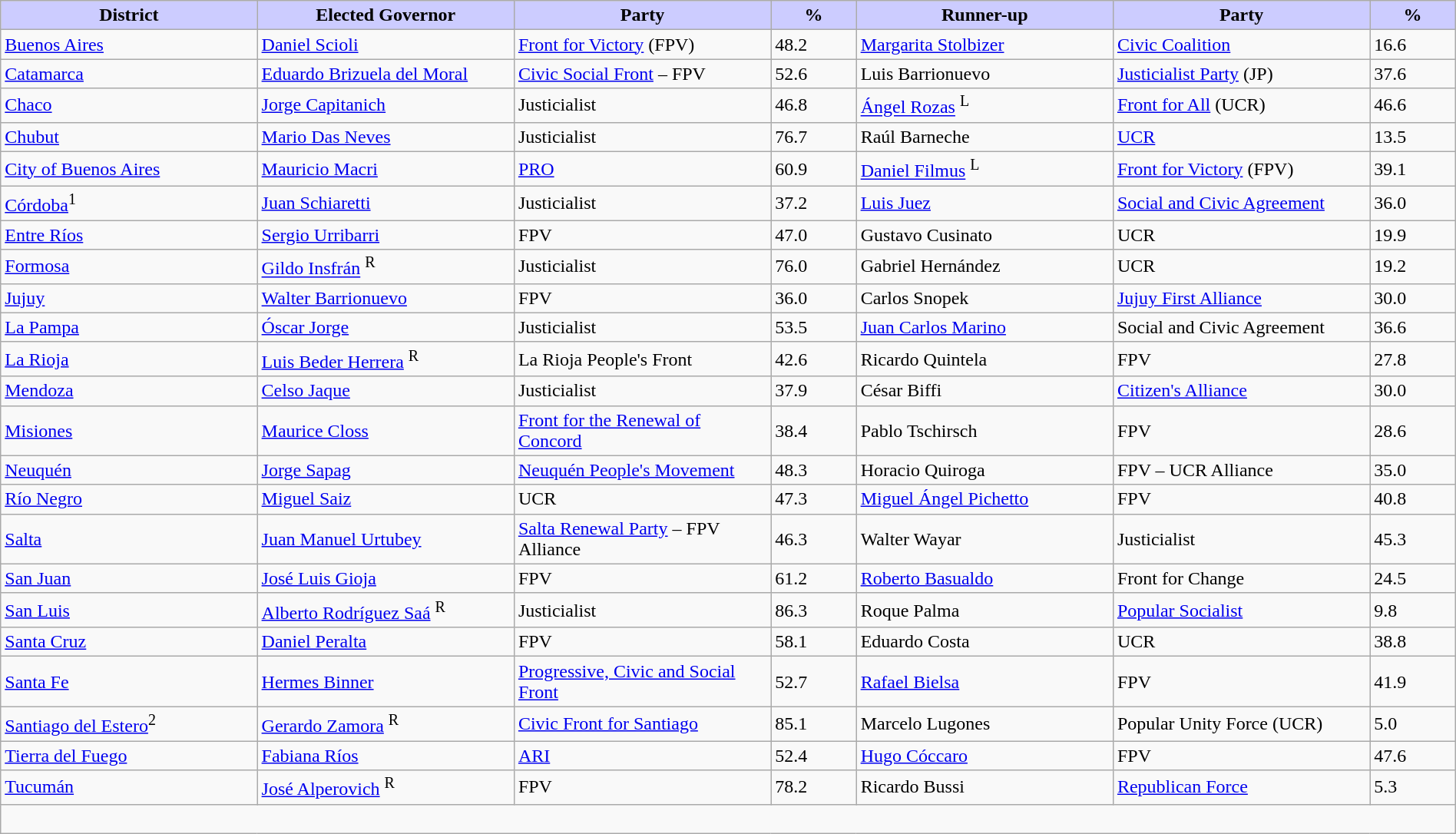<table align=center width=100% class="wikitable">
<tr>
<th style="background: #ccf" width="15%">District</th>
<th style="background: #ccf" width="15%">Elected Governor</th>
<th style="background: #ccf" width="15%">Party</th>
<th style="background: #ccf" width="5%">%</th>
<th style="background: #ccf" width="15%">Runner-up</th>
<th style="background: #ccf" width="15%">Party</th>
<th style="background: #ccf" width="5%">%</th>
</tr>
<tr>
<td><a href='#'>Buenos Aires</a></td>
<td><a href='#'>Daniel Scioli</a></td>
<td><a href='#'>Front for Victory</a> (FPV)</td>
<td>48.2</td>
<td><a href='#'>Margarita Stolbizer</a></td>
<td><a href='#'>Civic Coalition</a></td>
<td>16.6</td>
</tr>
<tr>
<td><a href='#'>Catamarca</a></td>
<td><a href='#'>Eduardo Brizuela del Moral</a></td>
<td><a href='#'>Civic Social Front</a> – FPV</td>
<td>52.6</td>
<td>Luis Barrionuevo</td>
<td><a href='#'>Justicialist Party</a> (JP)</td>
<td>37.6</td>
</tr>
<tr>
<td><a href='#'>Chaco</a></td>
<td><a href='#'>Jorge Capitanich</a></td>
<td>Justicialist</td>
<td>46.8</td>
<td><a href='#'>Ángel Rozas</a> <sup>L</sup></td>
<td><a href='#'>Front for All</a> (UCR)</td>
<td>46.6</td>
</tr>
<tr>
<td><a href='#'>Chubut</a></td>
<td><a href='#'>Mario Das Neves</a></td>
<td>Justicialist</td>
<td>76.7</td>
<td>Raúl Barneche</td>
<td><a href='#'>UCR</a></td>
<td>13.5</td>
</tr>
<tr>
<td><a href='#'>City of Buenos Aires</a></td>
<td><a href='#'>Mauricio Macri</a></td>
<td><a href='#'>PRO</a></td>
<td>60.9</td>
<td><a href='#'>Daniel Filmus</a> <sup>L</sup></td>
<td><a href='#'>Front for Victory</a> (FPV)</td>
<td>39.1</td>
</tr>
<tr>
<td><a href='#'>Córdoba</a><sup>1</sup></td>
<td><a href='#'>Juan Schiaretti</a></td>
<td>Justicialist</td>
<td>37.2</td>
<td><a href='#'>Luis Juez</a></td>
<td><a href='#'>Social and Civic Agreement</a></td>
<td>36.0</td>
</tr>
<tr>
<td><a href='#'>Entre Ríos</a></td>
<td><a href='#'>Sergio Urribarri</a></td>
<td>FPV</td>
<td>47.0</td>
<td>Gustavo Cusinato</td>
<td>UCR</td>
<td>19.9</td>
</tr>
<tr>
<td><a href='#'>Formosa</a></td>
<td><a href='#'>Gildo Insfrán</a> <sup>R</sup></td>
<td>Justicialist</td>
<td>76.0</td>
<td>Gabriel Hernández</td>
<td>UCR</td>
<td>19.2</td>
</tr>
<tr>
<td><a href='#'>Jujuy</a></td>
<td><a href='#'>Walter Barrionuevo</a></td>
<td>FPV</td>
<td>36.0</td>
<td>Carlos Snopek</td>
<td><a href='#'>Jujuy First Alliance</a></td>
<td>30.0</td>
</tr>
<tr>
<td><a href='#'>La Pampa</a></td>
<td><a href='#'>Óscar Jorge</a></td>
<td>Justicialist</td>
<td>53.5</td>
<td><a href='#'>Juan Carlos Marino</a></td>
<td>Social and Civic Agreement</td>
<td>36.6</td>
</tr>
<tr>
<td><a href='#'>La Rioja</a></td>
<td><a href='#'>Luis Beder Herrera</a> <sup>R</sup></td>
<td>La Rioja People's Front</td>
<td>42.6</td>
<td>Ricardo Quintela</td>
<td>FPV</td>
<td>27.8</td>
</tr>
<tr>
<td><a href='#'>Mendoza</a></td>
<td><a href='#'>Celso Jaque</a></td>
<td>Justicialist</td>
<td>37.9</td>
<td>César Biffi</td>
<td><a href='#'>Citizen's Alliance</a></td>
<td>30.0</td>
</tr>
<tr>
<td><a href='#'>Misiones</a></td>
<td><a href='#'>Maurice Closs</a></td>
<td><a href='#'>Front for the Renewal of Concord</a></td>
<td>38.4</td>
<td>Pablo Tschirsch</td>
<td>FPV</td>
<td>28.6</td>
</tr>
<tr>
<td><a href='#'>Neuquén</a></td>
<td><a href='#'>Jorge Sapag</a></td>
<td><a href='#'>Neuquén People's Movement</a></td>
<td>48.3</td>
<td>Horacio Quiroga</td>
<td>FPV – UCR Alliance</td>
<td>35.0</td>
</tr>
<tr>
<td><a href='#'>Río Negro</a></td>
<td><a href='#'>Miguel Saiz</a></td>
<td>UCR</td>
<td>47.3</td>
<td><a href='#'>Miguel Ángel Pichetto</a></td>
<td>FPV</td>
<td>40.8</td>
</tr>
<tr>
<td><a href='#'>Salta</a></td>
<td><a href='#'>Juan Manuel Urtubey</a></td>
<td><a href='#'>Salta Renewal Party</a> – FPV Alliance</td>
<td>46.3</td>
<td>Walter Wayar</td>
<td>Justicialist</td>
<td>45.3</td>
</tr>
<tr>
<td><a href='#'>San Juan</a></td>
<td><a href='#'>José Luis Gioja</a></td>
<td>FPV</td>
<td>61.2</td>
<td><a href='#'>Roberto Basualdo</a></td>
<td>Front for Change</td>
<td>24.5</td>
</tr>
<tr>
<td><a href='#'>San Luis</a></td>
<td><a href='#'>Alberto Rodríguez Saá</a> <sup>R</sup></td>
<td>Justicialist</td>
<td>86.3</td>
<td>Roque Palma</td>
<td><a href='#'>Popular Socialist</a></td>
<td>9.8</td>
</tr>
<tr>
<td><a href='#'>Santa Cruz</a></td>
<td><a href='#'>Daniel Peralta</a></td>
<td>FPV</td>
<td>58.1</td>
<td>Eduardo Costa</td>
<td>UCR</td>
<td>38.8</td>
</tr>
<tr>
<td><a href='#'>Santa Fe</a></td>
<td><a href='#'>Hermes Binner</a></td>
<td><a href='#'>Progressive, Civic and Social Front</a></td>
<td>52.7</td>
<td><a href='#'>Rafael Bielsa</a></td>
<td>FPV</td>
<td>41.9</td>
</tr>
<tr>
<td><a href='#'>Santiago del Estero</a><sup>2</sup></td>
<td><a href='#'>Gerardo Zamora</a> <sup>R</sup></td>
<td><a href='#'>Civic Front for Santiago</a></td>
<td>85.1</td>
<td>Marcelo Lugones</td>
<td>Popular Unity Force (UCR)</td>
<td>5.0</td>
</tr>
<tr>
<td><a href='#'>Tierra del Fuego</a></td>
<td><a href='#'>Fabiana Ríos</a></td>
<td><a href='#'>ARI</a></td>
<td>52.4</td>
<td><a href='#'>Hugo Cóccaro</a></td>
<td>FPV</td>
<td>47.6</td>
</tr>
<tr>
<td><a href='#'>Tucumán</a></td>
<td><a href='#'>José Alperovich</a> <sup>R</sup></td>
<td>FPV</td>
<td>78.2</td>
<td>Ricardo Bussi</td>
<td><a href='#'>Republican Force</a></td>
<td>5.3</td>
</tr>
<tr>
<td colspan=7><br></td>
</tr>
</table>
